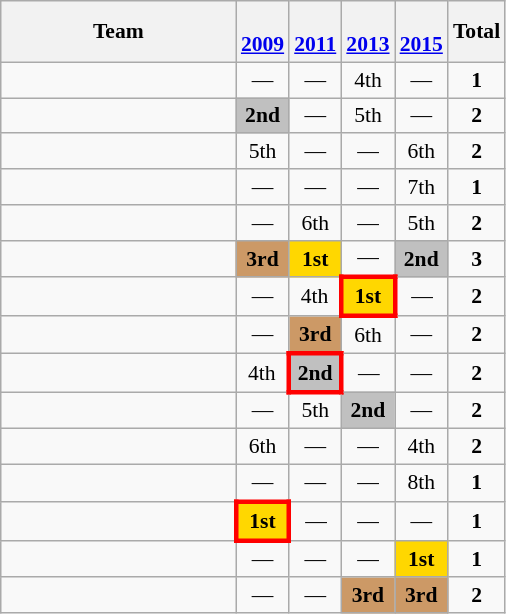<table class="wikitable" style="text-align:center; font-size:90%">
<tr>
<th width=150>Team</th>
<th><br><a href='#'>2009</a></th>
<th><br><a href='#'>2011</a></th>
<th><br><a href='#'>2013</a></th>
<th><br><a href='#'>2015</a></th>
<th>Total</th>
</tr>
<tr>
<td align=left></td>
<td>—</td>
<td>—</td>
<td>4th</td>
<td>—</td>
<td><strong>1</strong></td>
</tr>
<tr>
<td align=left></td>
<td bgcolor=Silver><strong>2nd</strong></td>
<td>—</td>
<td>5th</td>
<td>—</td>
<td><strong>2</strong></td>
</tr>
<tr>
<td align=left></td>
<td>5th</td>
<td>—</td>
<td>—</td>
<td>6th</td>
<td><strong>2</strong></td>
</tr>
<tr>
<td align=left></td>
<td>—</td>
<td>—</td>
<td>—</td>
<td>7th</td>
<td><strong>1</strong></td>
</tr>
<tr>
<td align=left></td>
<td>—</td>
<td>6th</td>
<td>—</td>
<td>5th</td>
<td><strong>2</strong></td>
</tr>
<tr>
<td align=left></td>
<td bgcolor=#cc9966><strong>3rd</strong></td>
<td bgcolor=Gold><strong>1st</strong></td>
<td>—</td>
<td bgcolor=Silver><strong>2nd</strong></td>
<td><strong>3</strong></td>
</tr>
<tr>
<td align=left></td>
<td>—</td>
<td>4th</td>
<td style="border: 3px solid red" bgcolor=Gold><strong>1st</strong></td>
<td>—</td>
<td><strong>2</strong></td>
</tr>
<tr>
<td align=left></td>
<td>—</td>
<td bgcolor=#cc9966><strong>3rd</strong></td>
<td>6th</td>
<td>—</td>
<td><strong>2</strong></td>
</tr>
<tr>
<td align=left></td>
<td>4th</td>
<td style="border: 3px solid red" bgcolor=Silver><strong>2nd</strong></td>
<td>—</td>
<td>—</td>
<td><strong>2</strong></td>
</tr>
<tr>
<td align=left></td>
<td>—</td>
<td>5th</td>
<td bgcolor=Silver><strong>2nd</strong></td>
<td>—</td>
<td><strong>2</strong></td>
</tr>
<tr>
<td align=left></td>
<td>6th</td>
<td>—</td>
<td>—</td>
<td>4th</td>
<td><strong>2</strong></td>
</tr>
<tr>
<td align=left></td>
<td>—</td>
<td>—</td>
<td>—</td>
<td>8th</td>
<td><strong>1</strong></td>
</tr>
<tr>
<td align=left></td>
<td style="border: 3px solid red" bgcolor=Gold><strong>1st</strong></td>
<td>—</td>
<td>—</td>
<td>—</td>
<td><strong>1</strong></td>
</tr>
<tr>
<td align=left></td>
<td>—</td>
<td>—</td>
<td>—</td>
<td bgcolor=Gold><strong>1st</strong></td>
<td><strong>1</strong></td>
</tr>
<tr>
<td align=left></td>
<td>—</td>
<td>—</td>
<td bgcolor=#cc9966><strong>3rd</strong></td>
<td bgcolor=#cc9966><strong>3rd</strong></td>
<td><strong>2</strong></td>
</tr>
</table>
